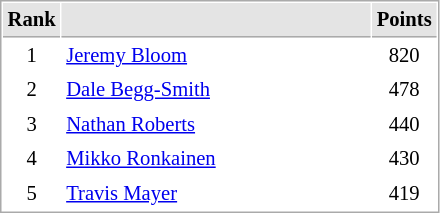<table cellspacing="1" cellpadding="3" style="border:1px solid #AAAAAA;font-size:86%">
<tr bgcolor="#E4E4E4">
<th style="border-bottom:1px solid #AAAAAA" width=10>Rank</th>
<th style="border-bottom:1px solid #AAAAAA" width=200></th>
<th style="border-bottom:1px solid #AAAAAA" width=20>Points</th>
</tr>
<tr>
<td align="center">1</td>
<td> <a href='#'>Jeremy Bloom</a></td>
<td align=center>820</td>
</tr>
<tr>
<td align="center">2</td>
<td> <a href='#'>Dale Begg-Smith</a></td>
<td align=center>478</td>
</tr>
<tr>
<td align="center">3</td>
<td> <a href='#'>Nathan Roberts</a></td>
<td align=center>440</td>
</tr>
<tr>
<td align="center">4</td>
<td> <a href='#'>Mikko Ronkainen</a></td>
<td align=center>430</td>
</tr>
<tr>
<td align="center">5</td>
<td> <a href='#'>Travis Mayer</a></td>
<td align=center>419</td>
</tr>
</table>
